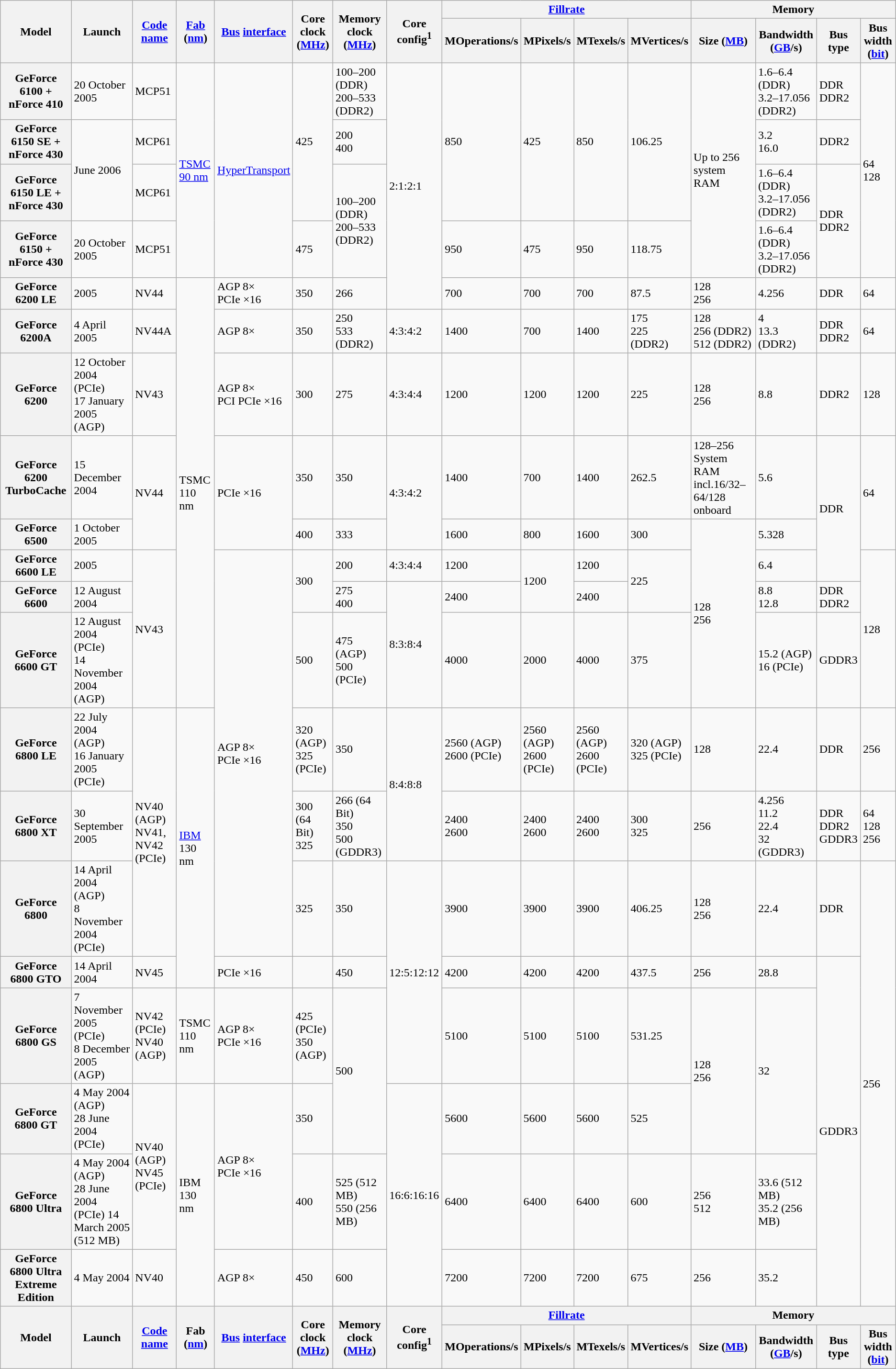<table class="wikitable">
<tr>
<th rowspan="2">Model</th>
<th rowspan="2">Launch</th>
<th rowspan="2"><a href='#'>Code name</a></th>
<th rowspan="2"><a href='#'>Fab</a> (<a href='#'>nm</a>)</th>
<th rowspan="2"><a href='#'>Bus</a> <a href='#'>interface</a></th>
<th rowspan="2">Core clock (<a href='#'>MHz</a>)</th>
<th rowspan="2">Memory clock (<a href='#'>MHz</a>)</th>
<th rowspan="2">Core config<sup>1</sup></th>
<th colspan="4"><a href='#'>Fillrate</a></th>
<th colspan="4">Memory</th>
</tr>
<tr>
<th>MOperations/s</th>
<th>MPixels/s</th>
<th>MTexels/s</th>
<th>MVertices/s</th>
<th>Size (<a href='#'>MB</a>)</th>
<th>Bandwidth (<a href='#'>GB</a>/s)</th>
<th>Bus type</th>
<th>Bus width (<a href='#'>bit</a>)</th>
</tr>
<tr>
<th>GeForce 6100 + nForce 410</th>
<td>20 October 2005</td>
<td>MCP51</td>
<td rowspan="4"><a href='#'>TSMC</a> <a href='#'>90 nm</a></td>
<td rowspan="4"><a href='#'>HyperTransport</a></td>
<td rowspan="3">425</td>
<td>100–200 (DDR)<br>200–533 (DDR2)</td>
<td rowspan="5">2:1:2:1</td>
<td rowspan="3">850</td>
<td rowspan="3">425</td>
<td rowspan="3">850</td>
<td rowspan="3">106.25</td>
<td rowspan="4">Up to 256 system RAM</td>
<td>1.6–6.4 (DDR)<br>3.2–17.056 (DDR2)</td>
<td>DDR<br>DDR2</td>
<td rowspan="4">64<br>128</td>
</tr>
<tr>
<th>GeForce 6150 SE + nForce 430</th>
<td rowspan="2">June 2006</td>
<td>MCP61</td>
<td>200<br>400</td>
<td>3.2<br>16.0</td>
<td>DDR2</td>
</tr>
<tr>
<th>GeForce 6150 LE + nForce 430</th>
<td>MCP61</td>
<td rowspan="2">100–200 (DDR)<br>200–533 (DDR2)</td>
<td>1.6–6.4 (DDR)<br>3.2–17.056 (DDR2)</td>
<td rowspan="2">DDR<br>DDR2</td>
</tr>
<tr>
<th>GeForce 6150 + nForce 430</th>
<td>20 October 2005</td>
<td>MCP51</td>
<td>475</td>
<td>950</td>
<td>475</td>
<td>950</td>
<td>118.75</td>
<td>1.6–6.4 (DDR)<br>3.2–17.056 (DDR2)</td>
</tr>
<tr>
<th>GeForce 6200 LE</th>
<td>2005</td>
<td>NV44</td>
<td rowspan="8">TSMC 110 nm</td>
<td>AGP 8×<br>PCIe ×16</td>
<td>350</td>
<td>266</td>
<td>700</td>
<td>700</td>
<td>700</td>
<td>87.5</td>
<td>128<br>256</td>
<td>4.256</td>
<td>DDR</td>
<td>64</td>
</tr>
<tr>
<th>GeForce 6200A</th>
<td>4 April 2005</td>
<td>NV44A</td>
<td>AGP 8×</td>
<td>350</td>
<td>250<br>533 (DDR2)</td>
<td>4:3:4:2</td>
<td>1400</td>
<td>700</td>
<td>1400</td>
<td>175<br>225 (DDR2)</td>
<td>128<br>256 (DDR2)
512 (DDR2)</td>
<td>4<br>13.3 (DDR2)</td>
<td>DDR<br>DDR2</td>
<td>64</td>
</tr>
<tr>
<th>GeForce 6200</th>
<td>12 October 2004 (PCIe)<br>17 January 2005 (AGP)</td>
<td>NV43</td>
<td>AGP 8×<br>PCI
PCIe ×16</td>
<td>300</td>
<td>275</td>
<td>4:3:4:4</td>
<td>1200</td>
<td>1200</td>
<td>1200</td>
<td>225</td>
<td>128<br>256</td>
<td>8.8</td>
<td>DDR2</td>
<td>128</td>
</tr>
<tr>
<th>GeForce 6200 TurboCache</th>
<td>15 December 2004</td>
<td rowspan="2">NV44</td>
<td rowspan="2">PCIe ×16</td>
<td>350</td>
<td>350</td>
<td rowspan="2">4:3:4:2</td>
<td>1400</td>
<td>700</td>
<td>1400</td>
<td>262.5</td>
<td>128–256 System RAM incl.16/32–64/128 onboard</td>
<td>5.6</td>
<td rowspan="3">DDR</td>
<td rowspan="2">64</td>
</tr>
<tr>
<th>GeForce 6500</th>
<td>1 October 2005</td>
<td>400</td>
<td>333</td>
<td>1600</td>
<td>800</td>
<td>1600</td>
<td>300</td>
<td rowspan="4">128<br>256</td>
<td>5.328</td>
</tr>
<tr>
<th>GeForce 6600 LE</th>
<td>2005</td>
<td rowspan="3">NV43</td>
<td rowspan="6">AGP 8×<br>PCIe ×16</td>
<td rowspan="2">300</td>
<td>200</td>
<td>4:3:4:4</td>
<td>1200</td>
<td rowspan="2">1200</td>
<td>1200</td>
<td rowspan="2">225</td>
<td>6.4</td>
<td rowspan="3">128</td>
</tr>
<tr>
<th>GeForce 6600</th>
<td>12 August 2004</td>
<td>275<br>400</td>
<td rowspan="2">8:3:8:4</td>
<td>2400</td>
<td>2400</td>
<td>8.8<br>12.8</td>
<td>DDR<br>DDR2</td>
</tr>
<tr>
<th>GeForce 6600 GT</th>
<td>12 August 2004 (PCIe)<br>14 November 2004 (AGP)</td>
<td>500</td>
<td>475 (AGP)<br>500 (PCIe)</td>
<td>4000</td>
<td>2000</td>
<td>4000</td>
<td>375</td>
<td>15.2 (AGP)<br>16 (PCIe)</td>
<td>GDDR3</td>
</tr>
<tr>
<th>GeForce 6800 LE</th>
<td>22 July 2004 (AGP)<br>16 January 2005 (PCIe)</td>
<td rowspan="3">NV40 (AGP)<br>NV41, NV42 (PCIe)</td>
<td rowspan="4"><a href='#'>IBM</a> 130 nm</td>
<td>320 (AGP)<br>325 (PCIe)</td>
<td>350</td>
<td rowspan="2">8:4:8:8</td>
<td>2560 (AGP)<br>2600 (PCIe)</td>
<td>2560 (AGP)<br>2600 (PCIe)</td>
<td>2560 (AGP)<br>2600 (PCIe)</td>
<td>320 (AGP)<br>325 (PCIe)</td>
<td>128</td>
<td>22.4</td>
<td>DDR</td>
<td>256</td>
</tr>
<tr>
<th>GeForce 6800 XT</th>
<td>30 September 2005</td>
<td>300 (64 Bit)<br>325</td>
<td>266 (64 Bit)<br>350<br>500 (GDDR3)</td>
<td>2400<br>2600</td>
<td>2400<br>2600</td>
<td>2400<br>2600</td>
<td>300<br>325</td>
<td>256</td>
<td>4.256<br>11.2<br>22.4<br>32 (GDDR3)</td>
<td>DDR<br>DDR2<br>GDDR3</td>
<td>64<br>128<br>256</td>
</tr>
<tr>
<th>GeForce 6800</th>
<td>14 April 2004 (AGP)<br>8 November 2004 (PCIe)</td>
<td>325</td>
<td>350</td>
<td rowspan="3">12:5:12:12</td>
<td>3900</td>
<td>3900</td>
<td>3900</td>
<td>406.25</td>
<td>128<br>256</td>
<td>22.4</td>
<td>DDR</td>
<td rowspan="6">256</td>
</tr>
<tr>
<th>GeForce 6800 GTO</th>
<td>14 April 2004</td>
<td>NV45</td>
<td>PCIe ×16</td>
<td></td>
<td>450</td>
<td>4200</td>
<td>4200</td>
<td>4200</td>
<td>437.5</td>
<td>256</td>
<td>28.8</td>
<td rowspan="5">GDDR3</td>
</tr>
<tr>
<th>GeForce 6800 GS</th>
<td>7 November 2005 (PCIe)<br>8 December 2005 (AGP)</td>
<td>NV42 (PCIe)<br>NV40 (AGP)</td>
<td>TSMC 110 nm</td>
<td>AGP 8×<br>PCIe ×16</td>
<td>425 (PCIe)<br>350 (AGP)</td>
<td rowspan="2">500</td>
<td>5100</td>
<td>5100</td>
<td>5100</td>
<td>531.25</td>
<td rowspan="2">128<br>256</td>
<td rowspan="2">32</td>
</tr>
<tr>
<th>GeForce 6800 GT</th>
<td>4 May 2004 (AGP)<br>28 June 2004 (PCIe)</td>
<td rowspan="2">NV40 (AGP)<br>NV45 (PCIe)</td>
<td rowspan="3">IBM 130 nm</td>
<td rowspan="2">AGP 8×<br>PCIe ×16</td>
<td>350</td>
<td rowspan="3">16:6:16:16</td>
<td>5600</td>
<td>5600</td>
<td>5600</td>
<td>525</td>
</tr>
<tr>
<th>GeForce 6800 Ultra</th>
<td>4 May 2004 (AGP)<br>28 June 2004 (PCIe)
14 March 2005 (512 MB)</td>
<td>400</td>
<td>525 (512 MB)<br>550 (256 MB)</td>
<td>6400</td>
<td>6400</td>
<td>6400</td>
<td>600</td>
<td>256<br>512</td>
<td>33.6 (512 MB)<br>35.2 (256 MB)</td>
</tr>
<tr>
<th>GeForce 6800 Ultra Extreme Edition</th>
<td>4 May 2004</td>
<td>NV40</td>
<td>AGP 8×</td>
<td>450</td>
<td>600</td>
<td>7200</td>
<td>7200</td>
<td>7200</td>
<td>675</td>
<td>256</td>
<td>35.2</td>
</tr>
<tr>
<th rowspan="2">Model</th>
<th rowspan="2">Launch</th>
<th rowspan="2"><a href='#'>Code name</a></th>
<th rowspan="2">Fab (<a href='#'>nm</a>)</th>
<th rowspan="2"><a href='#'>Bus</a> <a href='#'>interface</a></th>
<th rowspan="2">Core clock (<a href='#'>MHz</a>)</th>
<th rowspan="2">Memory clock (<a href='#'>MHz</a>)</th>
<th rowspan="2">Core config<sup>1</sup></th>
<th colspan="4"><a href='#'>Fillrate</a></th>
<th colspan="4">Memory</th>
</tr>
<tr>
<th>MOperations/s</th>
<th>MPixels/s</th>
<th>MTexels/s</th>
<th>MVertices/s</th>
<th>Size (<a href='#'>MB</a>)</th>
<th>Bandwidth (<a href='#'>GB</a>/s)</th>
<th>Bus type</th>
<th>Bus width (<a href='#'>bit</a>)</th>
</tr>
</table>
